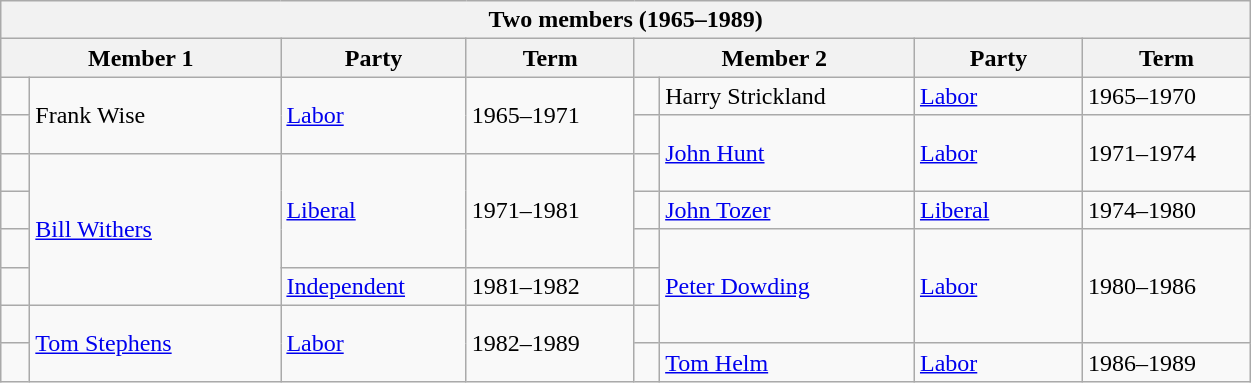<table class="wikitable" width="66%">
<tr>
<th colspan="8">Two members (1965–1989)</th>
</tr>
<tr>
<th colspan="2" width="15%">Member 1</th>
<th width="9%">Party</th>
<th width="9%">Term</th>
<th colspan="2" width="15%">Member 2</th>
<th width="9%">Party</th>
<th width="9%">Term</th>
</tr>
<tr>
<td> </td>
<td rowspan="2">Frank Wise</td>
<td rowspan="2"><a href='#'>Labor</a></td>
<td rowspan="2">1965–1971</td>
<td> </td>
<td>Harry Strickland</td>
<td><a href='#'>Labor</a></td>
<td>1965–1970</td>
</tr>
<tr>
<td> </td>
<td> </td>
<td rowspan="2"><a href='#'>John Hunt</a></td>
<td rowspan="2"><a href='#'>Labor</a></td>
<td rowspan="2">1971–1974</td>
</tr>
<tr>
<td> </td>
<td rowspan="4"><a href='#'>Bill Withers</a></td>
<td rowspan="3"><a href='#'>Liberal</a></td>
<td rowspan="3">1971–1981</td>
<td> </td>
</tr>
<tr>
<td> </td>
<td> </td>
<td><a href='#'>John Tozer</a></td>
<td><a href='#'>Liberal</a></td>
<td>1974–1980</td>
</tr>
<tr>
<td> </td>
<td> </td>
<td rowspan="3"><a href='#'>Peter Dowding</a></td>
<td rowspan="3"><a href='#'>Labor</a></td>
<td rowspan="3">1980–1986</td>
</tr>
<tr>
<td> </td>
<td><a href='#'>Independent</a></td>
<td>1981–1982</td>
<td> </td>
</tr>
<tr>
<td> </td>
<td rowspan="2"><a href='#'>Tom Stephens</a></td>
<td rowspan="2"><a href='#'>Labor</a></td>
<td rowspan="2">1982–1989</td>
<td> </td>
</tr>
<tr>
<td> </td>
<td> </td>
<td><a href='#'>Tom Helm</a></td>
<td><a href='#'>Labor</a></td>
<td>1986–1989</td>
</tr>
</table>
